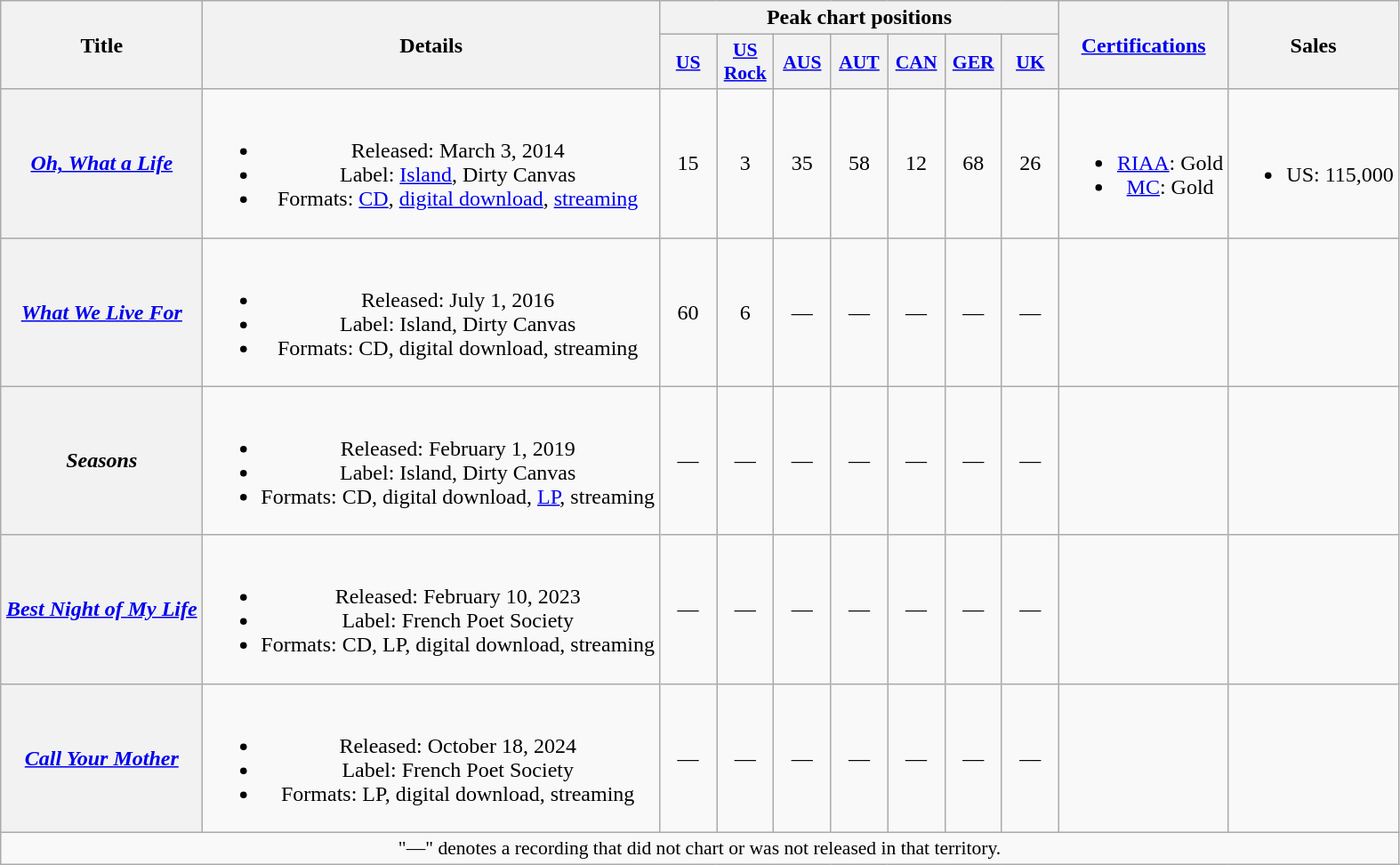<table class="wikitable plainrowheaders" style="text-align:center;">
<tr>
<th scope="col" rowspan="2" style="width:9em;">Title</th>
<th scope="col" rowspan="2">Details</th>
<th scope="col" colspan="7">Peak chart positions</th>
<th scope="col" rowspan="2"><a href='#'>Certifications</a></th>
<th scope="col" rowspan="2">Sales</th>
</tr>
<tr>
<th scope="col" style="width:2.5em;font-size:90%;"><a href='#'>US</a><br></th>
<th scope="col" style="width:2.5em;font-size:90%;"><a href='#'>US<br>Rock</a><br></th>
<th scope="col" style="width:2.5em;font-size:90%;"><a href='#'>AUS</a><br></th>
<th scope="col" style="width:2.5em;font-size:90%;"><a href='#'>AUT</a><br></th>
<th scope="col" style="width:2.5em;font-size:90%;"><a href='#'>CAN</a><br></th>
<th scope="col" style="width:2.5em;font-size:90%;"><a href='#'>GER</a><br></th>
<th scope="col" style="width:2.5em;font-size:90%;"><a href='#'>UK</a><br></th>
</tr>
<tr>
<th scope="row"><em><a href='#'>Oh, What a Life</a></em></th>
<td><br><ul><li>Released: March 3, 2014</li><li>Label: <a href='#'>Island</a>, Dirty Canvas</li><li>Formats: <a href='#'>CD</a>, <a href='#'>digital download</a>, <a href='#'>streaming</a></li></ul></td>
<td>15</td>
<td>3</td>
<td>35</td>
<td>58</td>
<td>12</td>
<td>68</td>
<td>26</td>
<td><br><ul><li><a href='#'>RIAA</a>: Gold</li><li><a href='#'>MC</a>: Gold</li></ul></td>
<td><br><ul><li>US: 115,000</li></ul></td>
</tr>
<tr>
<th scope="row"><em><a href='#'>What We Live For</a></em></th>
<td><br><ul><li>Released: July 1, 2016</li><li>Label: Island, Dirty Canvas</li><li>Formats: CD, digital download, streaming</li></ul></td>
<td>60</td>
<td>6</td>
<td>—</td>
<td>—</td>
<td>—</td>
<td>—</td>
<td>—</td>
<td></td>
<td></td>
</tr>
<tr>
<th scope="row"><em>Seasons</em></th>
<td><br><ul><li>Released: February 1, 2019</li><li>Label: Island, Dirty Canvas</li><li>Formats: CD, digital download, <a href='#'>LP</a>, streaming</li></ul></td>
<td>—</td>
<td>—</td>
<td>—</td>
<td>—</td>
<td>—</td>
<td>—</td>
<td>—</td>
<td></td>
<td></td>
</tr>
<tr>
<th scope="row"><em><a href='#'>Best Night of My Life</a></em></th>
<td><br><ul><li>Released: February 10, 2023</li><li>Label: French Poet Society</li><li>Formats: CD, LP, digital download, streaming</li></ul></td>
<td>—</td>
<td>—</td>
<td>—</td>
<td>—</td>
<td>—</td>
<td>—</td>
<td>—</td>
<td></td>
<td></td>
</tr>
<tr>
<th scope="row"><em><a href='#'>Call Your Mother</a></em></th>
<td><br><ul><li>Released: October 18, 2024</li><li>Label: French Poet Society</li><li>Formats: LP, digital download, streaming</li></ul></td>
<td>—</td>
<td>—</td>
<td>—</td>
<td>—</td>
<td>—</td>
<td>—</td>
<td>—</td>
<td></td>
<td></td>
</tr>
<tr>
<td colspan="14" style="font-size:90%">"—" denotes a recording that did not chart or was not released in that territory.</td>
</tr>
</table>
